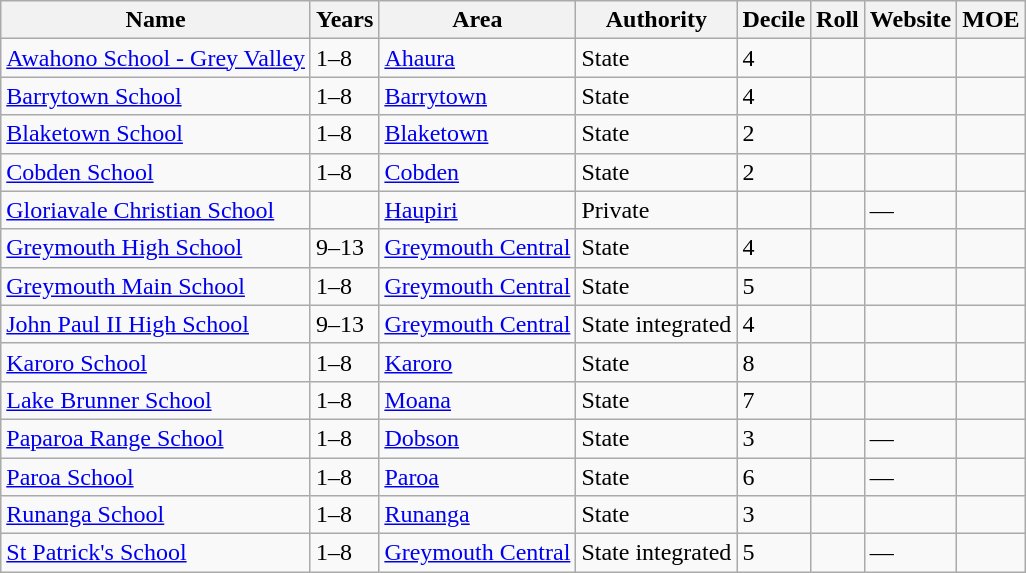<table class="wikitable sortable">
<tr>
<th>Name</th>
<th>Years</th>
<th>Area</th>
<th>Authority</th>
<th>Decile</th>
<th>Roll</th>
<th>Website</th>
<th>MOE</th>
</tr>
<tr>
<td><a href='#'>Awahono School - Grey Valley</a></td>
<td>1–8</td>
<td><a href='#'>Ahaura</a></td>
<td>State</td>
<td>4</td>
<td></td>
<td></td>
<td></td>
</tr>
<tr>
<td><a href='#'>Barrytown School</a></td>
<td>1–8</td>
<td><a href='#'>Barrytown</a></td>
<td>State</td>
<td>4</td>
<td></td>
<td></td>
<td></td>
</tr>
<tr>
<td><a href='#'>Blaketown School</a></td>
<td>1–8</td>
<td><a href='#'>Blaketown</a></td>
<td>State</td>
<td>2</td>
<td></td>
<td></td>
<td></td>
</tr>
<tr>
<td><a href='#'>Cobden School</a></td>
<td>1–8</td>
<td><a href='#'>Cobden</a></td>
<td>State</td>
<td>2</td>
<td></td>
<td></td>
<td></td>
</tr>
<tr>
<td><a href='#'>Gloriavale Christian School</a></td>
<td></td>
<td><a href='#'>Haupiri</a></td>
<td>Private</td>
<td></td>
<td></td>
<td>—</td>
<td></td>
</tr>
<tr>
<td><a href='#'>Greymouth High School</a></td>
<td>9–13</td>
<td><a href='#'>Greymouth Central</a></td>
<td>State</td>
<td>4</td>
<td></td>
<td></td>
<td></td>
</tr>
<tr>
<td><a href='#'>Greymouth Main School</a></td>
<td>1–8</td>
<td><a href='#'>Greymouth Central</a></td>
<td>State</td>
<td>5</td>
<td></td>
<td></td>
<td></td>
</tr>
<tr>
<td><a href='#'>John Paul II High School</a></td>
<td>9–13</td>
<td><a href='#'>Greymouth Central</a></td>
<td>State integrated</td>
<td>4</td>
<td></td>
<td></td>
<td></td>
</tr>
<tr>
<td><a href='#'>Karoro School</a></td>
<td>1–8</td>
<td><a href='#'>Karoro</a></td>
<td>State</td>
<td>8</td>
<td></td>
<td></td>
<td></td>
</tr>
<tr>
<td><a href='#'>Lake Brunner School</a></td>
<td>1–8</td>
<td><a href='#'>Moana</a></td>
<td>State</td>
<td>7</td>
<td></td>
<td></td>
<td></td>
</tr>
<tr>
<td><a href='#'>Paparoa Range School</a></td>
<td>1–8</td>
<td><a href='#'>Dobson</a></td>
<td>State</td>
<td>3</td>
<td></td>
<td>—</td>
<td></td>
</tr>
<tr>
<td><a href='#'>Paroa School</a></td>
<td>1–8</td>
<td><a href='#'>Paroa</a></td>
<td>State</td>
<td>6</td>
<td></td>
<td>—</td>
<td></td>
</tr>
<tr>
<td><a href='#'>Runanga School</a></td>
<td>1–8</td>
<td><a href='#'>Runanga</a></td>
<td>State</td>
<td>3</td>
<td></td>
<td></td>
<td></td>
</tr>
<tr>
<td><a href='#'>St Patrick's School</a></td>
<td>1–8</td>
<td><a href='#'>Greymouth Central</a></td>
<td>State integrated</td>
<td>5</td>
<td></td>
<td>—</td>
<td></td>
</tr>
</table>
